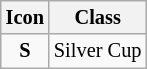<table class="wikitable" style="font-size: 85%;">
<tr>
<th>Icon</th>
<th>Class</th>
</tr>
<tr>
<td align=center><strong><span>S</span></strong></td>
<td>Silver Cup</td>
</tr>
</table>
